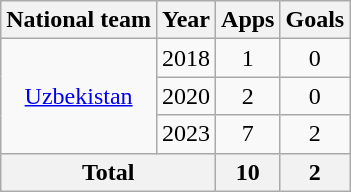<table class="wikitable" style="text-align:center">
<tr>
<th>National team</th>
<th>Year</th>
<th>Apps</th>
<th>Goals</th>
</tr>
<tr>
<td rowspan="3"><a href='#'>Uzbekistan</a></td>
<td>2018</td>
<td>1</td>
<td>0</td>
</tr>
<tr>
<td>2020</td>
<td>2</td>
<td>0</td>
</tr>
<tr>
<td>2023</td>
<td>7</td>
<td>2</td>
</tr>
<tr>
<th colspan="2">Total</th>
<th>10</th>
<th>2</th>
</tr>
</table>
